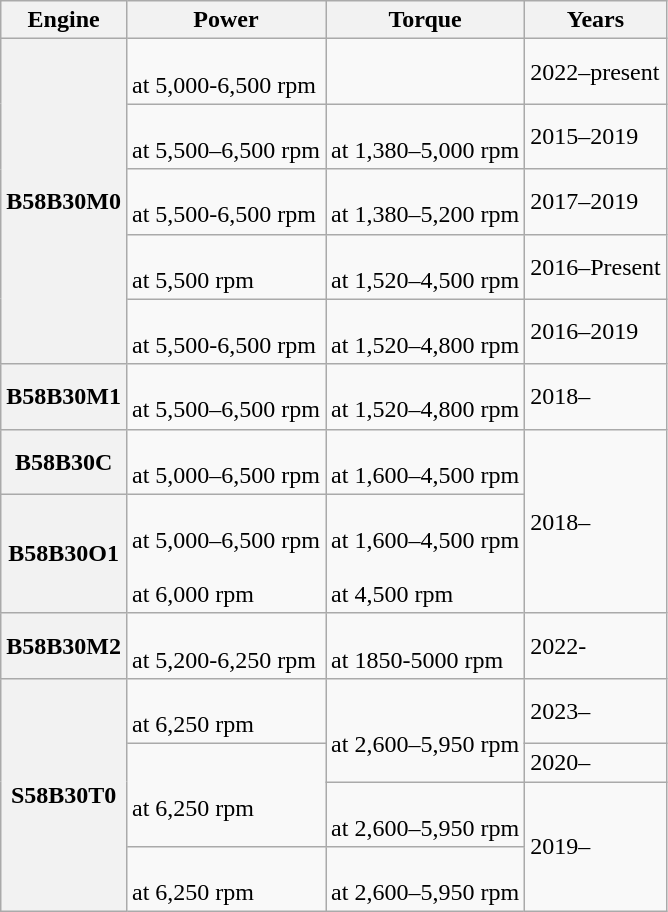<table class="wikitable">
<tr>
<th>Engine</th>
<th>Power</th>
<th>Torque</th>
<th>Years</th>
</tr>
<tr>
<th rowspan="5">B58B30M0</th>
<td> <br> at 5,000-6,500 rpm</td>
<td></td>
<td>2022–present</td>
</tr>
<tr>
<td> <br> at 5,500–6,500 rpm</td>
<td> <br> at 1,380–5,000 rpm</td>
<td>2015–2019</td>
</tr>
<tr>
<td> <br> at 5,500-6,500 rpm</td>
<td> <br> at 1,380–5,200 rpm</td>
<td>2017–2019</td>
</tr>
<tr>
<td> <br> at 5,500 rpm</td>
<td> <br> at 1,520–4,500 rpm</td>
<td>2016–Present</td>
</tr>
<tr>
<td> <br> at 5,500-6,500 rpm</td>
<td> <br> at 1,520–4,800 rpm</td>
<td>2016–2019</td>
</tr>
<tr>
<th>B58B30M1</th>
<td> <br> at 5,500–6,500 rpm</td>
<td> <br> at 1,520–4,800 rpm</td>
<td>2018–</td>
</tr>
<tr>
<th>B58B30C</th>
<td> <br> at 5,000–6,500 rpm</td>
<td> <br> at 1,600–4,500 rpm</td>
<td rowspan="2">2018–</td>
</tr>
<tr>
<th>B58B30O1</th>
<td> <br> at 5,000–6,500 rpm <br>  <br> at 6,000 rpm</td>
<td> <br> at 1,600–4,500 rpm <br>  <br> at 4,500 rpm</td>
</tr>
<tr>
<th>B58B30M2</th>
<td> <br> at 5,200-6,250 rpm</td>
<td> <br> at 1850-5000 rpm</td>
<td>2022-</td>
</tr>
<tr>
<th rowspan="4">S58B30T0</th>
<td> <br> at 6,250 rpm</td>
<td rowspan="2"> <br> at 2,600–5,950 rpm</td>
<td>2023–</td>
</tr>
<tr>
<td rowspan="2"> <br> at 6,250 rpm</td>
<td>2020–</td>
</tr>
<tr>
<td> <br> at 2,600–5,950 rpm</td>
<td rowspan="2">2019–</td>
</tr>
<tr>
<td> <br> at 6,250 rpm</td>
<td> <br> at 2,600–5,950 rpm</td>
</tr>
</table>
